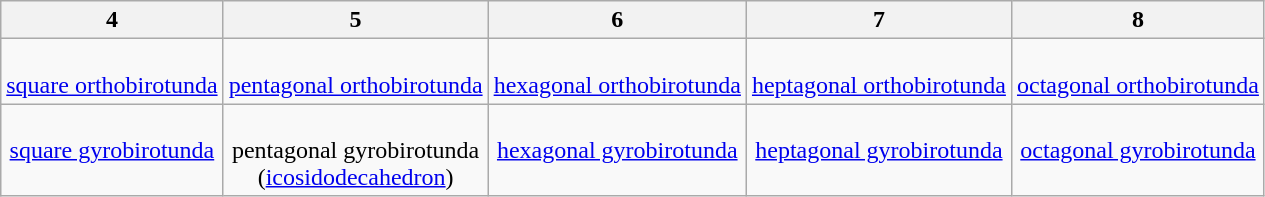<table class=wikitable>
<tr>
<th>4</th>
<th>5</th>
<th>6</th>
<th>7</th>
<th>8</th>
</tr>
<tr valign=top align=center>
<td><br><a href='#'>square orthobirotunda</a></td>
<td><br><a href='#'>pentagonal orthobirotunda</a></td>
<td><br><a href='#'>hexagonal orthobirotunda</a></td>
<td><br><a href='#'>heptagonal orthobirotunda</a></td>
<td><br><a href='#'>octagonal orthobirotunda</a></td>
</tr>
<tr valign=top align=center>
<td><br><a href='#'>square gyrobirotunda</a></td>
<td><br>pentagonal gyrobirotunda<br> (<a href='#'>icosidodecahedron</a>)</td>
<td><br><a href='#'>hexagonal gyrobirotunda</a></td>
<td><br><a href='#'>heptagonal gyrobirotunda</a></td>
<td><br><a href='#'>octagonal gyrobirotunda</a></td>
</tr>
</table>
